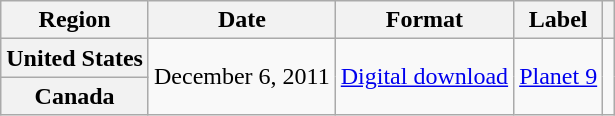<table class="wikitable plainrowheaders">
<tr>
<th>Region</th>
<th>Date</th>
<th>Format</th>
<th>Label</th>
<th></th>
</tr>
<tr>
<th scope="row">United States</th>
<td rowspan="2">December 6, 2011</td>
<td rowspan="2"><a href='#'>Digital download</a></td>
<td rowspan="2"><a href='#'>Planet 9</a></td>
<td rowspan="2"></td>
</tr>
<tr>
<th scope="row">Canada</th>
</tr>
</table>
